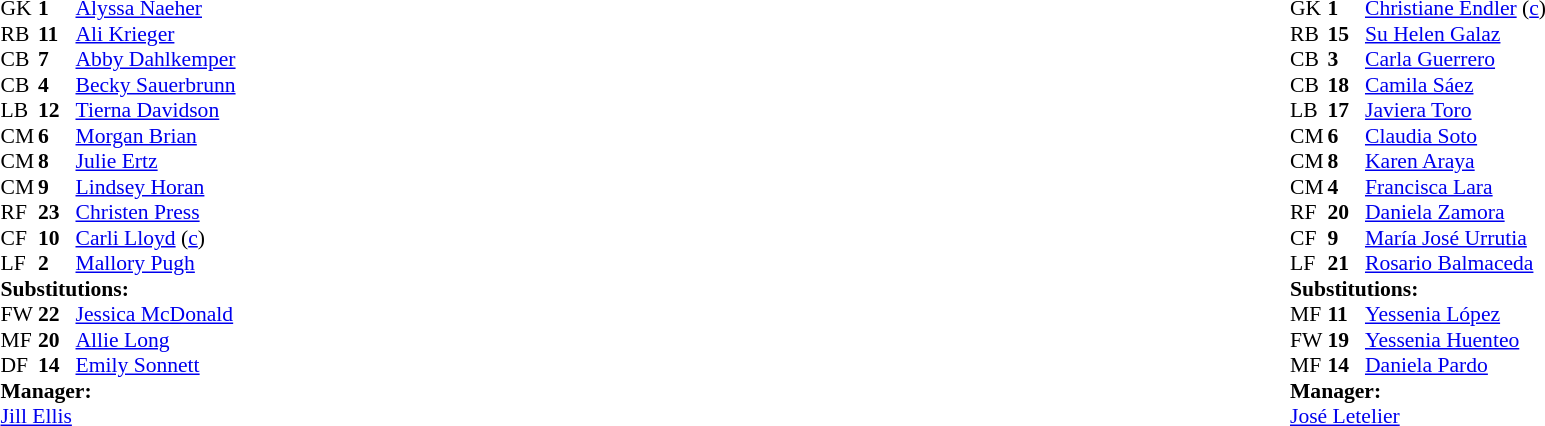<table width="100%">
<tr>
<td valign="top" width="40%"><br><table style="font-size:90%" cellspacing="0" cellpadding="0">
<tr>
<th width=25></th>
<th width=25></th>
</tr>
<tr>
<td>GK</td>
<td><strong>1</strong></td>
<td><a href='#'>Alyssa Naeher</a></td>
</tr>
<tr>
<td>RB</td>
<td><strong>11</strong></td>
<td><a href='#'>Ali Krieger</a></td>
</tr>
<tr>
<td>CB</td>
<td><strong>7</strong></td>
<td><a href='#'>Abby Dahlkemper</a></td>
<td></td>
<td></td>
</tr>
<tr>
<td>CB</td>
<td><strong>4</strong></td>
<td><a href='#'>Becky Sauerbrunn</a></td>
</tr>
<tr>
<td>LB</td>
<td><strong>12</strong></td>
<td><a href='#'>Tierna Davidson</a></td>
</tr>
<tr>
<td>CM</td>
<td><strong>6</strong></td>
<td><a href='#'>Morgan Brian</a></td>
</tr>
<tr>
<td>CM</td>
<td><strong>8</strong></td>
<td><a href='#'>Julie Ertz</a></td>
<td></td>
<td></td>
</tr>
<tr>
<td>CM</td>
<td><strong>9</strong></td>
<td><a href='#'>Lindsey Horan</a></td>
<td></td>
<td></td>
</tr>
<tr>
<td>RF</td>
<td><strong>23</strong></td>
<td><a href='#'>Christen Press</a></td>
</tr>
<tr>
<td>CF</td>
<td><strong>10</strong></td>
<td><a href='#'>Carli Lloyd</a> (<a href='#'>c</a>)</td>
</tr>
<tr>
<td>LF</td>
<td><strong>2</strong></td>
<td><a href='#'>Mallory Pugh</a></td>
</tr>
<tr>
<td colspan=3><strong>Substitutions:</strong></td>
</tr>
<tr>
<td>FW</td>
<td><strong>22</strong></td>
<td><a href='#'>Jessica McDonald</a></td>
<td></td>
<td></td>
</tr>
<tr>
<td>MF</td>
<td><strong>20</strong></td>
<td><a href='#'>Allie Long</a></td>
<td></td>
<td></td>
</tr>
<tr>
<td>DF</td>
<td><strong>14</strong></td>
<td><a href='#'>Emily Sonnett</a></td>
<td></td>
<td></td>
</tr>
<tr>
<td colspan=3><strong>Manager:</strong></td>
</tr>
<tr>
<td colspan=3><a href='#'>Jill Ellis</a></td>
</tr>
</table>
</td>
<td valign="top"></td>
<td valign="top" width="50%"><br><table style="font-size:90%; margin:auto" cellspacing="0" cellpadding="0">
<tr>
<th width=25></th>
<th width=25></th>
</tr>
<tr>
<td>GK</td>
<td><strong>1</strong></td>
<td><a href='#'>Christiane Endler</a> (<a href='#'>c</a>)</td>
</tr>
<tr>
<td>RB</td>
<td><strong>15</strong></td>
<td><a href='#'>Su Helen Galaz</a></td>
<td></td>
</tr>
<tr>
<td>CB</td>
<td><strong>3</strong></td>
<td><a href='#'>Carla Guerrero</a></td>
</tr>
<tr>
<td>CB</td>
<td><strong>18</strong></td>
<td><a href='#'>Camila Sáez</a></td>
</tr>
<tr>
<td>LB</td>
<td><strong>17</strong></td>
<td><a href='#'>Javiera Toro</a></td>
</tr>
<tr>
<td>CM</td>
<td><strong>6</strong></td>
<td><a href='#'>Claudia Soto</a></td>
<td></td>
<td></td>
</tr>
<tr>
<td>CM</td>
<td><strong>8</strong></td>
<td><a href='#'>Karen Araya</a></td>
</tr>
<tr>
<td>CM</td>
<td><strong>4</strong></td>
<td><a href='#'>Francisca Lara</a></td>
<td></td>
<td></td>
</tr>
<tr>
<td>RF</td>
<td><strong>20</strong></td>
<td><a href='#'>Daniela Zamora</a></td>
</tr>
<tr>
<td>CF</td>
<td><strong>9</strong></td>
<td><a href='#'>María José Urrutia</a></td>
<td></td>
<td></td>
</tr>
<tr>
<td>LF</td>
<td><strong>21</strong></td>
<td><a href='#'>Rosario Balmaceda</a></td>
</tr>
<tr>
<td colspan=3><strong>Substitutions:</strong></td>
</tr>
<tr>
<td>MF</td>
<td><strong>11</strong></td>
<td><a href='#'>Yessenia López</a></td>
<td></td>
<td></td>
</tr>
<tr>
<td>FW</td>
<td><strong>19</strong></td>
<td><a href='#'>Yessenia Huenteo</a></td>
<td></td>
<td></td>
</tr>
<tr>
<td>MF</td>
<td><strong>14</strong></td>
<td><a href='#'>Daniela Pardo</a></td>
<td></td>
<td></td>
</tr>
<tr>
<td colspan=3><strong>Manager:</strong></td>
</tr>
<tr>
<td colspan=3><a href='#'>José Letelier</a></td>
</tr>
</table>
</td>
</tr>
</table>
